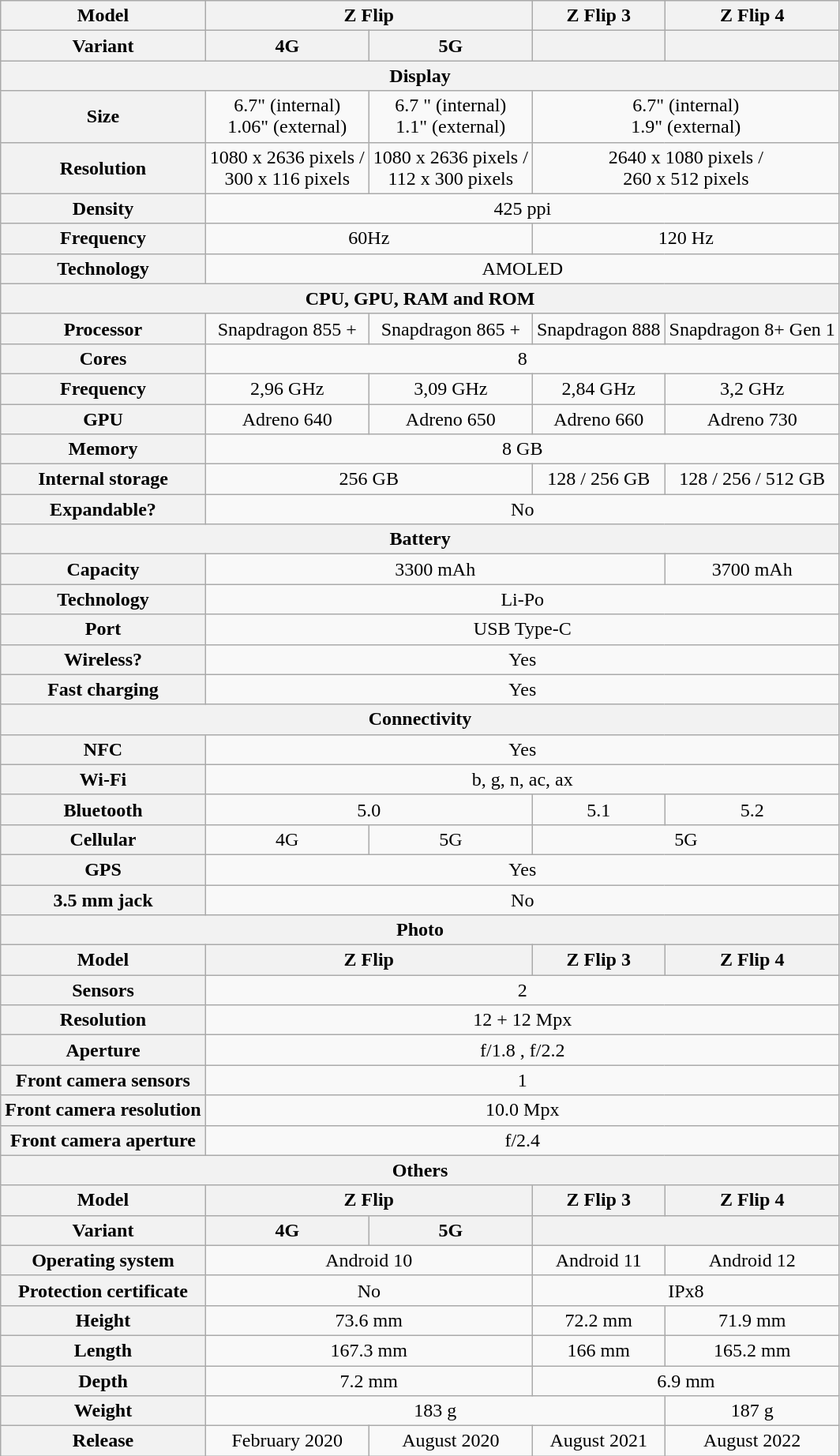<table class="wikitable" style="text-align: center">
<tr>
<th>Model</th>
<th colspan="2">Z Flip</th>
<th>Z Flip 3</th>
<th>Z Flip 4</th>
</tr>
<tr>
<th>Variant</th>
<th>4G</th>
<th>5G</th>
<th></th>
<th></th>
</tr>
<tr>
<th colspan="5">Display</th>
</tr>
<tr>
<th>Size</th>
<td>6.7" (internal)<br>1.06" (external)</td>
<td>6.7 " (internal)<br>1.1" (external)</td>
<td colspan="2">6.7" (internal)<br>1.9" (external)</td>
</tr>
<tr>
<th>Resolution</th>
<td>1080 x 2636 pixels /<br>300 x 116 pixels</td>
<td>1080 x 2636 pixels /<br>112 x 300 pixels</td>
<td colspan="2">2640 x 1080 pixels /<br>260 x 512 pixels</td>
</tr>
<tr>
<th>Density</th>
<td colspan="4">425 ppi</td>
</tr>
<tr>
<th>Frequency</th>
<td colspan="2">60Hz</td>
<td colspan="2">120 Hz</td>
</tr>
<tr>
<th>Technology</th>
<td colspan="4">AMOLED</td>
</tr>
<tr>
<th colspan="5">CPU, GPU, RAM and ROM</th>
</tr>
<tr>
<th>Processor</th>
<td>Snapdragon 855 +</td>
<td>Snapdragon 865 +</td>
<td>Snapdragon 888</td>
<td>Snapdragon 8+ Gen 1</td>
</tr>
<tr>
<th>Cores</th>
<td colspan="4">8</td>
</tr>
<tr>
<th>Frequency</th>
<td>2,96 GHz</td>
<td>3,09 GHz</td>
<td>2,84 GHz</td>
<td>3,2 GHz</td>
</tr>
<tr>
<th>GPU</th>
<td>Adreno 640</td>
<td>Adreno 650</td>
<td>Adreno 660</td>
<td>Adreno 730</td>
</tr>
<tr>
<th>Memory</th>
<td colspan="4">8 GB</td>
</tr>
<tr>
<th>Internal storage</th>
<td colspan="2">256 GB</td>
<td>128 / 256 GB</td>
<td>128 / 256 / 512 GB</td>
</tr>
<tr>
<th>Expandable?</th>
<td colspan="4">No</td>
</tr>
<tr>
<th colspan="5">Battery</th>
</tr>
<tr>
<th>Capacity</th>
<td colspan="3">3300 mAh</td>
<td>3700 mAh</td>
</tr>
<tr>
<th>Technology</th>
<td colspan="4">Li-Po</td>
</tr>
<tr>
<th>Port</th>
<td colspan="4">USB Type-C</td>
</tr>
<tr>
<th>Wireless?</th>
<td colspan="4">Yes</td>
</tr>
<tr>
<th>Fast charging</th>
<td colspan="4">Yes</td>
</tr>
<tr>
<th colspan="5">Connectivity</th>
</tr>
<tr>
<th>NFC</th>
<td colspan="4">Yes</td>
</tr>
<tr>
<th>Wi-Fi</th>
<td colspan="4">b, g, n, ac, ax</td>
</tr>
<tr>
<th>Bluetooth</th>
<td colspan="2">5.0</td>
<td>5.1</td>
<td>5.2</td>
</tr>
<tr>
<th>Cellular</th>
<td>4G</td>
<td>5G</td>
<td colspan="2">5G</td>
</tr>
<tr>
<th>GPS</th>
<td colspan="4">Yes</td>
</tr>
<tr>
<th>3.5 mm jack</th>
<td colspan="4">No</td>
</tr>
<tr>
<th colspan="5">Photo</th>
</tr>
<tr>
<th>Model</th>
<th colspan="2">Z Flip</th>
<th>Z Flip 3</th>
<th>Z Flip 4</th>
</tr>
<tr>
<th>Sensors</th>
<td colspan="4">2</td>
</tr>
<tr>
<th>Resolution</th>
<td colspan="4">12 + 12 Mpx</td>
</tr>
<tr>
<th>Aperture</th>
<td colspan="4">f/1.8 , f/2.2</td>
</tr>
<tr>
<th>Front camera sensors</th>
<td colspan="4">1</td>
</tr>
<tr>
<th>Front camera resolution</th>
<td colspan="4">10.0 Mpx</td>
</tr>
<tr>
<th>Front camera aperture</th>
<td colspan="4">f/2.4</td>
</tr>
<tr>
<th colspan="5">Others</th>
</tr>
<tr>
<th>Model</th>
<th colspan="2">Z Flip</th>
<th>Z Flip 3</th>
<th>Z Flip 4</th>
</tr>
<tr>
<th>Variant</th>
<th>4G</th>
<th>5G</th>
<th colspan="2"></th>
</tr>
<tr>
<th>Operating system</th>
<td colspan="2">Android 10</td>
<td>Android 11</td>
<td>Android 12</td>
</tr>
<tr>
<th>Protection certificate</th>
<td colspan="2">No</td>
<td colspan="2">IPx8</td>
</tr>
<tr>
<th>Height</th>
<td colspan="2">73.6 mm</td>
<td>72.2 mm</td>
<td>71.9 mm</td>
</tr>
<tr>
<th>Length</th>
<td colspan="2">167.3 mm</td>
<td>166 mm</td>
<td>165.2 mm</td>
</tr>
<tr>
<th>Depth</th>
<td colspan="2">7.2 mm</td>
<td colspan="2">6.9 mm</td>
</tr>
<tr>
<th>Weight</th>
<td colspan="3">183 g</td>
<td>187 g</td>
</tr>
<tr>
<th>Release</th>
<td>February 2020</td>
<td>August 2020</td>
<td>August 2021</td>
<td>August 2022</td>
</tr>
</table>
